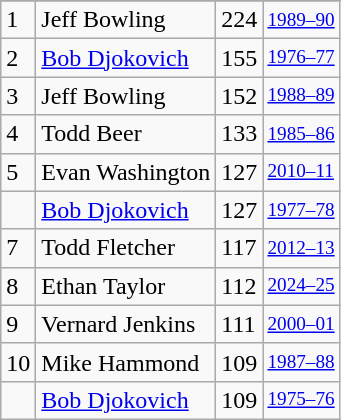<table class="wikitable">
<tr>
</tr>
<tr>
<td>1</td>
<td>Jeff Bowling</td>
<td>224</td>
<td style="font-size:80%;"><a href='#'>1989–90</a></td>
</tr>
<tr>
<td>2</td>
<td><a href='#'>Bob Djokovich</a></td>
<td>155</td>
<td style="font-size:80%;"><a href='#'>1976–77</a></td>
</tr>
<tr>
<td>3</td>
<td>Jeff Bowling</td>
<td>152</td>
<td style="font-size:80%;"><a href='#'>1988–89</a></td>
</tr>
<tr>
<td>4</td>
<td>Todd Beer</td>
<td>133</td>
<td style="font-size:80%;"><a href='#'>1985–86</a></td>
</tr>
<tr>
<td>5</td>
<td>Evan Washington</td>
<td>127</td>
<td style="font-size:80%;"><a href='#'>2010–11</a></td>
</tr>
<tr>
<td></td>
<td><a href='#'>Bob Djokovich</a></td>
<td>127</td>
<td style="font-size:80%;"><a href='#'>1977–78</a></td>
</tr>
<tr>
<td>7</td>
<td>Todd Fletcher</td>
<td>117</td>
<td style="font-size:80%;"><a href='#'>2012–13</a></td>
</tr>
<tr>
<td>8</td>
<td>Ethan Taylor</td>
<td>112</td>
<td style="font-size:80%;"><a href='#'>2024–25</a></td>
</tr>
<tr>
<td>9</td>
<td>Vernard Jenkins</td>
<td>111</td>
<td style="font-size:80%;"><a href='#'>2000–01</a></td>
</tr>
<tr>
<td>10</td>
<td>Mike Hammond</td>
<td>109</td>
<td style="font-size:80%;"><a href='#'>1987–88</a></td>
</tr>
<tr>
<td></td>
<td><a href='#'>Bob Djokovich</a></td>
<td>109</td>
<td style="font-size:80%;"><a href='#'>1975–76</a></td>
</tr>
</table>
